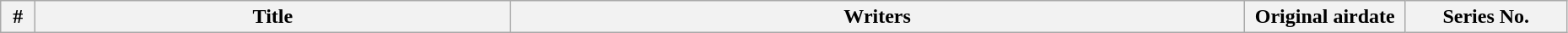<table class="wikitable plainrowheaders" style="width:98%;">
<tr>
<th width="20">#</th>
<th>Title</th>
<th>Writers</th>
<th width="120">Original airdate</th>
<th width="120">Series No.<br>




</th>
</tr>
</table>
